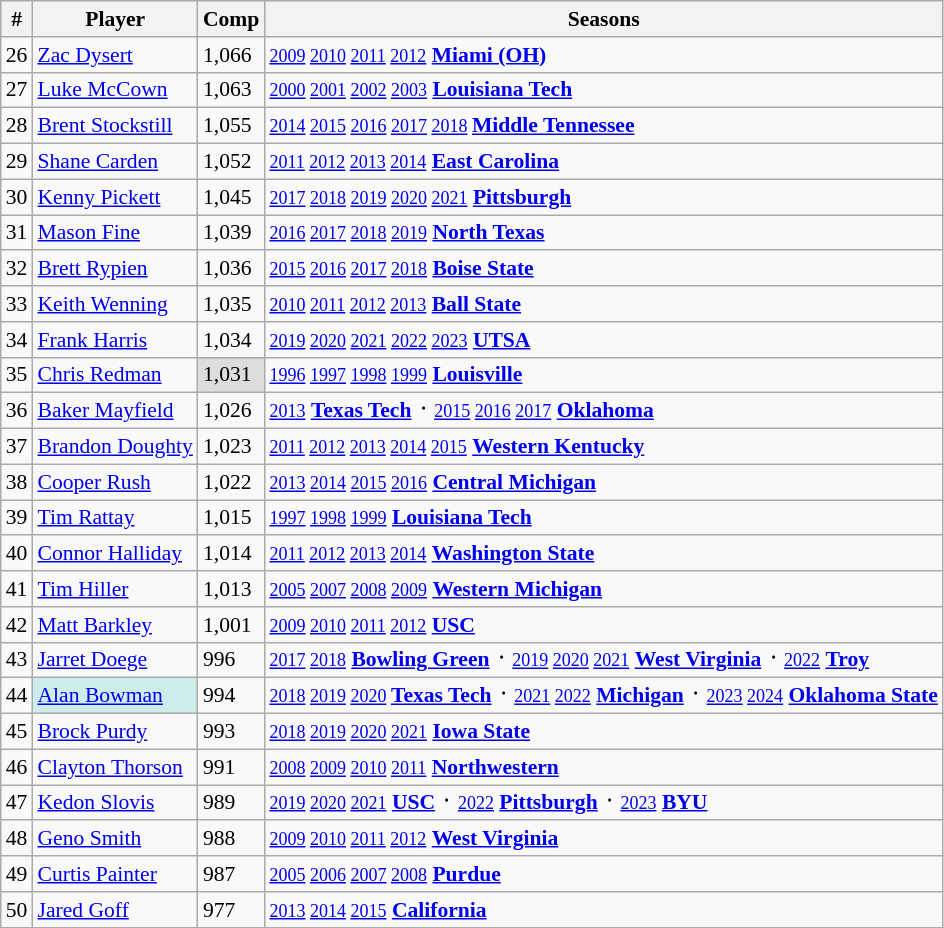<table class="wikitable" style="font-size:90%; white-space: nowrap;">
<tr>
<th>#</th>
<th>Player</th>
<th>Comp</th>
<th>Seasons</th>
</tr>
<tr>
<td>26</td>
<td><a href='#'>Zac Dysert</a></td>
<td>1,066</td>
<td><small><a href='#'>2009</a> <a href='#'>2010</a> <a href='#'>2011</a> <a href='#'>2012</a></small> <strong><a href='#'>Miami (OH)</a></strong></td>
</tr>
<tr>
<td>27</td>
<td><a href='#'>Luke McCown</a></td>
<td>1,063</td>
<td><small><a href='#'>2000</a> <a href='#'>2001</a> <a href='#'>2002</a> <a href='#'>2003</a></small> <strong><a href='#'>Louisiana Tech</a></strong></td>
</tr>
<tr>
<td>28</td>
<td><a href='#'>Brent Stockstill</a></td>
<td>1,055</td>
<td><small><a href='#'>2014</a> <a href='#'>2015</a> <a href='#'>2016</a> <a href='#'>2017</a> <a href='#'>2018</a> </small> <strong><a href='#'>Middle Tennessee</a></strong></td>
</tr>
<tr>
<td>29</td>
<td><a href='#'>Shane Carden</a></td>
<td>1,052</td>
<td><small><a href='#'>2011</a> <a href='#'>2012</a> <a href='#'>2013</a> <a href='#'>2014</a></small> <strong><a href='#'>East Carolina</a></strong></td>
</tr>
<tr>
<td>30</td>
<td><a href='#'>Kenny Pickett</a></td>
<td>1,045</td>
<td><small><a href='#'>2017</a> <a href='#'>2018</a> <a href='#'>2019</a> <a href='#'>2020</a> <a href='#'>2021</a></small> <strong><a href='#'>Pittsburgh</a></strong></td>
</tr>
<tr>
<td>31</td>
<td><a href='#'>Mason Fine</a></td>
<td>1,039</td>
<td><small><a href='#'>2016</a> <a href='#'>2017</a> <a href='#'>2018</a> <a href='#'>2019</a></small> <strong><a href='#'>North Texas</a></strong></td>
</tr>
<tr>
<td>32</td>
<td><a href='#'>Brett Rypien</a></td>
<td>1,036</td>
<td><small><a href='#'>2015</a> <a href='#'>2016</a> <a href='#'>2017</a> <a href='#'>2018</a></small> <strong><a href='#'>Boise State</a></strong></td>
</tr>
<tr>
<td>33</td>
<td><a href='#'>Keith Wenning</a></td>
<td>1,035</td>
<td><small><a href='#'>2010</a> <a href='#'>2011</a> <a href='#'>2012</a> <a href='#'>2013</a></small> <strong><a href='#'>Ball State</a></strong></td>
</tr>
<tr>
<td>34</td>
<td><a href='#'>Frank Harris</a></td>
<td>1,034</td>
<td><small><a href='#'>2019</a> <a href='#'>2020</a> <a href='#'>2021</a> <a href='#'>2022</a> <a href='#'>2023</a></small> <strong><a href='#'>UTSA</a></strong></td>
</tr>
<tr>
<td>35</td>
<td><a href='#'>Chris Redman</a></td>
<td style="background: #DDDDDD;">1,031</td>
<td><small><a href='#'>1996</a> <a href='#'>1997</a> <a href='#'>1998</a> <a href='#'>1999</a></small> <strong><a href='#'>Louisville</a></strong></td>
</tr>
<tr>
<td>36</td>
<td><a href='#'>Baker Mayfield</a></td>
<td><abbr>1,026</abbr></td>
<td><small><a href='#'>2013</a></small> <strong><a href='#'>Texas Tech</a></strong> ᛫ <small><a href='#'>2015</a> <a href='#'>2016</a> <a href='#'>2017</a></small> <strong><a href='#'>Oklahoma</a></strong></td>
</tr>
<tr>
<td>37</td>
<td><a href='#'>Brandon Doughty</a></td>
<td>1,023</td>
<td><small><a href='#'>2011</a> <a href='#'>2012</a> <a href='#'>2013</a> <a href='#'>2014</a> <a href='#'>2015</a></small> <strong><a href='#'>Western Kentucky</a></strong></td>
</tr>
<tr>
<td>38</td>
<td><a href='#'>Cooper Rush</a></td>
<td>1,022</td>
<td><small><a href='#'>2013</a> <a href='#'>2014</a> <a href='#'>2015</a> <a href='#'>2016</a></small> <strong><a href='#'>Central Michigan</a></strong></td>
</tr>
<tr>
<td>39</td>
<td><a href='#'>Tim Rattay</a></td>
<td>1,015</td>
<td><small><a href='#'>1997</a> <a href='#'>1998</a> <a href='#'>1999</a></small> <strong><a href='#'>Louisiana Tech</a></strong></td>
</tr>
<tr>
<td>40</td>
<td><a href='#'>Connor Halliday</a></td>
<td>1,014</td>
<td><small><a href='#'>2011</a> <a href='#'>2012</a> <a href='#'>2013</a> <a href='#'>2014</a></small> <strong><a href='#'>Washington State</a></strong></td>
</tr>
<tr>
<td>41</td>
<td><a href='#'>Tim Hiller</a></td>
<td>1,013</td>
<td><small><a href='#'>2005</a> <a href='#'>2007</a> <a href='#'>2008</a> <a href='#'>2009</a></small> <strong><a href='#'>Western Michigan</a></strong></td>
</tr>
<tr>
<td>42</td>
<td><a href='#'>Matt Barkley</a></td>
<td>1,001</td>
<td><small><a href='#'>2009</a> <a href='#'>2010</a> <a href='#'>2011</a> <a href='#'>2012</a></small> <strong><a href='#'>USC</a></strong></td>
</tr>
<tr>
<td>43</td>
<td><a href='#'>Jarret Doege</a></td>
<td><abbr>996</abbr></td>
<td><small><a href='#'>2017</a> <a href='#'>2018</a></small> <strong><a href='#'>Bowling Green</a></strong> ᛫ <small><a href='#'>2019</a> <a href='#'>2020</a> <a href='#'>2021</a></small> <strong><a href='#'>West Virginia</a></strong> ᛫ <small><a href='#'>2022</a></small> <strong><a href='#'>Troy</a></strong></td>
</tr>
<tr>
<td>44</td>
<td style="background: #CFECEC;"><a href='#'>Alan Bowman</a></td>
<td><abbr>994</abbr></td>
<td><small><a href='#'>2018</a> <a href='#'>2019</a> <a href='#'>2020</a> </small> <strong><a href='#'>Texas Tech</a></strong> ᛫ <small><a href='#'>2021</a> <a href='#'>2022</a></small> <strong><a href='#'>Michigan</a></strong> ᛫ <small><a href='#'>2023</a> <a href='#'>2024</a></small> <strong><a href='#'>Oklahoma State</a></strong></td>
</tr>
<tr>
<td>45</td>
<td><a href='#'>Brock Purdy</a></td>
<td>993</td>
<td><small><a href='#'>2018</a> <a href='#'>2019</a> <a href='#'>2020</a> <a href='#'>2021</a></small> <strong><a href='#'>Iowa State</a></strong></td>
</tr>
<tr>
<td>46</td>
<td><a href='#'>Clayton Thorson</a></td>
<td>991</td>
<td><small><a href='#'>2008</a> <a href='#'>2009</a> <a href='#'>2010</a> <a href='#'>2011</a></small> <strong><a href='#'>Northwestern</a></strong></td>
</tr>
<tr>
<td>47</td>
<td><a href='#'>Kedon Slovis</a></td>
<td><abbr>989</abbr></td>
<td><small><a href='#'>2019</a> <a href='#'>2020</a> <a href='#'>2021</a></small> <strong><a href='#'>USC</a></strong> ᛫ <small><a href='#'>2022</a></small> <strong><a href='#'>Pittsburgh</a></strong> ᛫ <small><a href='#'>2023</a></small> <strong><a href='#'>BYU</a></strong></td>
</tr>
<tr>
<td>48</td>
<td><a href='#'>Geno Smith</a></td>
<td>988</td>
<td><small><a href='#'>2009</a> <a href='#'>2010</a> <a href='#'>2011</a> <a href='#'>2012</a></small> <strong><a href='#'>West Virginia</a></strong></td>
</tr>
<tr>
<td>49</td>
<td><a href='#'>Curtis Painter</a></td>
<td>987</td>
<td><small><a href='#'>2005</a> <a href='#'>2006</a> <a href='#'>2007</a> <a href='#'>2008</a></small> <strong><a href='#'>Purdue</a></strong></td>
</tr>
<tr>
<td>50</td>
<td><a href='#'>Jared Goff</a></td>
<td>977</td>
<td><small><a href='#'>2013</a> <a href='#'>2014</a> <a href='#'>2015</a></small> <strong><a href='#'>California</a></strong></td>
</tr>
</table>
